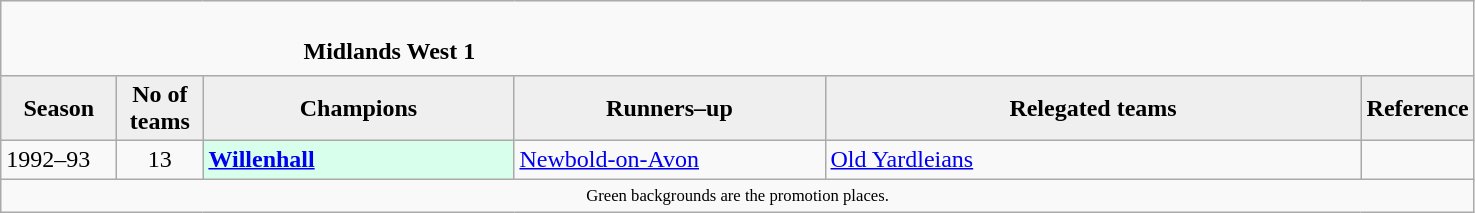<table class="wikitable" style="text-align: left;">
<tr>
<td colspan="11" cellpadding="0" cellspacing="0"><br><table border="0" style="width:100%;" cellpadding="0" cellspacing="0">
<tr>
<td style="width:20%; border:0;"></td>
<td style="border:0;"><strong>Midlands West 1</strong></td>
<td style="width:20%; border:0;"></td>
</tr>
</table>
</td>
</tr>
<tr>
<th style="background:#efefef; width:70px;">Season</th>
<th style="background:#efefef; width:50px;">No of teams</th>
<th style="background:#efefef; width:200px;">Champions</th>
<th style="background:#efefef; width:200px;">Runners–up</th>
<th style="background:#efefef; width:350px;">Relegated teams</th>
<th style="background:#efefef; width:50px;">Reference</th>
</tr>
<tr align=left>
<td>1992–93</td>
<td style="text-align: center;">13</td>
<td style="background:#d8ffeb;"><strong><a href='#'>Willenhall</a></strong></td>
<td><a href='#'>Newbold-on-Avon</a></td>
<td><a href='#'>Old Yardleians</a></td>
<td></td>
</tr>
<tr>
<td colspan="15"  style="border:0; font-size:smaller; text-align:center;"><small><span>Green backgrounds</span> are the promotion places.</small></td>
</tr>
</table>
